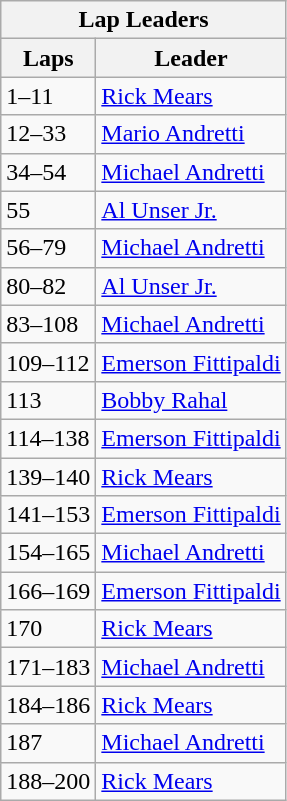<table class="wikitable">
<tr>
<th colspan=2>Lap Leaders</th>
</tr>
<tr>
<th>Laps</th>
<th>Leader</th>
</tr>
<tr>
<td>1–11</td>
<td><a href='#'>Rick Mears</a></td>
</tr>
<tr>
<td>12–33</td>
<td><a href='#'>Mario Andretti</a></td>
</tr>
<tr>
<td>34–54</td>
<td><a href='#'>Michael Andretti</a></td>
</tr>
<tr>
<td>55</td>
<td><a href='#'>Al Unser Jr.</a></td>
</tr>
<tr>
<td>56–79</td>
<td><a href='#'>Michael Andretti</a></td>
</tr>
<tr>
<td>80–82</td>
<td><a href='#'>Al Unser Jr.</a></td>
</tr>
<tr>
<td>83–108</td>
<td><a href='#'>Michael Andretti</a></td>
</tr>
<tr>
<td>109–112</td>
<td><a href='#'>Emerson Fittipaldi</a></td>
</tr>
<tr>
<td>113</td>
<td><a href='#'>Bobby Rahal</a></td>
</tr>
<tr>
<td>114–138</td>
<td><a href='#'>Emerson Fittipaldi</a></td>
</tr>
<tr>
<td>139–140</td>
<td><a href='#'>Rick Mears</a></td>
</tr>
<tr>
<td>141–153</td>
<td><a href='#'>Emerson Fittipaldi</a></td>
</tr>
<tr>
<td>154–165</td>
<td><a href='#'>Michael Andretti</a></td>
</tr>
<tr>
<td>166–169</td>
<td><a href='#'>Emerson Fittipaldi</a></td>
</tr>
<tr>
<td>170</td>
<td><a href='#'>Rick Mears</a></td>
</tr>
<tr>
<td>171–183</td>
<td><a href='#'>Michael Andretti</a></td>
</tr>
<tr>
<td>184–186</td>
<td><a href='#'>Rick Mears</a></td>
</tr>
<tr>
<td>187</td>
<td><a href='#'>Michael Andretti</a></td>
</tr>
<tr>
<td>188–200</td>
<td><a href='#'>Rick Mears</a></td>
</tr>
</table>
